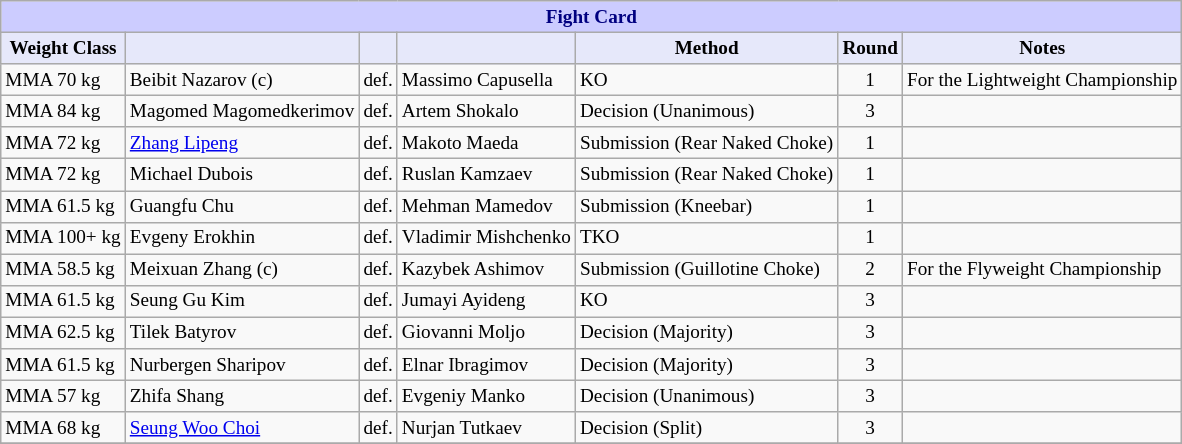<table class="wikitable" style="font-size: 80%;">
<tr>
<th colspan="8" style="background-color: #ccf; color: #000080; text-align: center;"><strong>Fight Card</strong></th>
</tr>
<tr>
<th colspan="1" style="background-color: #E6E8FA; color: #000000; text-align: center;">Weight Class</th>
<th colspan="1" style="background-color: #E6E8FA; color: #000000; text-align: center;"></th>
<th colspan="1" style="background-color: #E6E8FA; color: #000000; text-align: center;"></th>
<th colspan="1" style="background-color: #E6E8FA; color: #000000; text-align: center;"></th>
<th colspan="1" style="background-color: #E6E8FA; color: #000000; text-align: center;">Method</th>
<th colspan="1" style="background-color: #E6E8FA; color: #000000; text-align: center;">Round</th>
<th colspan="1" style="background-color: #E6E8FA; color: #000000; text-align: center;">Notes</th>
</tr>
<tr>
<td>MMA 70 kg</td>
<td> Beibit Nazarov (c)</td>
<td align=center>def.</td>
<td> Massimo Capusella</td>
<td>KO</td>
<td align=center>1</td>
<td>For the Lightweight Championship</td>
</tr>
<tr>
<td>MMA 84 kg</td>
<td> Magomed Magomedkerimov</td>
<td align=center>def.</td>
<td> Artem Shokalo</td>
<td>Decision (Unanimous)</td>
<td align=center>3</td>
<td></td>
</tr>
<tr>
<td>MMA 72 kg</td>
<td> <a href='#'>Zhang Lipeng</a></td>
<td align=center>def.</td>
<td> Makoto Maeda</td>
<td>Submission (Rear Naked Choke)</td>
<td align=center>1</td>
<td></td>
</tr>
<tr>
<td>MMA 72 kg</td>
<td> Michael Dubois</td>
<td align=center>def.</td>
<td> Ruslan Kamzaev</td>
<td>Submission (Rear Naked Choke)</td>
<td align=center>1</td>
<td></td>
</tr>
<tr>
<td>MMA 61.5 kg</td>
<td> Guangfu Chu</td>
<td align=center>def.</td>
<td> Mehman Mamedov</td>
<td>Submission (Kneebar)</td>
<td align=center>1</td>
<td></td>
</tr>
<tr>
<td>MMA 100+ kg</td>
<td> Evgeny Erokhin</td>
<td align=center>def.</td>
<td> Vladimir Mishchenko</td>
<td>TKO</td>
<td align=center>1</td>
<td></td>
</tr>
<tr>
<td>MMA 58.5 kg</td>
<td> Meixuan Zhang (c)</td>
<td align=center>def.</td>
<td> Kazybek Ashimov</td>
<td>Submission (Guillotine Choke)</td>
<td align=center>2</td>
<td>For the Flyweight Championship</td>
</tr>
<tr>
<td>MMA 61.5 kg</td>
<td> Seung Gu Kim</td>
<td align=center>def.</td>
<td> Jumayi Ayideng</td>
<td>KO</td>
<td align=center>3</td>
<td></td>
</tr>
<tr>
<td>MMA 62.5 kg</td>
<td> Tilek Batyrov</td>
<td align=center>def.</td>
<td> Giovanni Moljo</td>
<td>Decision (Majority)</td>
<td align=center>3</td>
<td></td>
</tr>
<tr>
<td>MMA 61.5 kg</td>
<td> Nurbergen Sharipov</td>
<td align=center>def.</td>
<td> Elnar Ibragimov</td>
<td>Decision (Majority)</td>
<td align=center>3</td>
<td></td>
</tr>
<tr>
<td>MMA 57 kg</td>
<td> Zhifa Shang</td>
<td align=center>def.</td>
<td> Evgeniy Manko</td>
<td>Decision (Unanimous)</td>
<td align=center>3</td>
<td></td>
</tr>
<tr>
<td>MMA 68 kg</td>
<td> <a href='#'>Seung Woo Choi</a></td>
<td align=center>def.</td>
<td> Nurjan Tutkaev</td>
<td>Decision (Split)</td>
<td align=center>3</td>
<td></td>
</tr>
<tr>
</tr>
</table>
